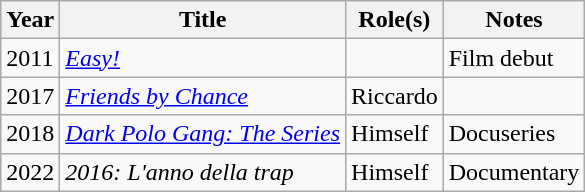<table class="wikitable plainrowheaders sortable">
<tr>
<th scope="col">Year</th>
<th scope="col">Title</th>
<th scope="col">Role(s)</th>
<th scope="col" class="unsortable">Notes</th>
</tr>
<tr>
<td>2011</td>
<td><em><a href='#'>Easy!</a></em></td>
<td></td>
<td>Film debut</td>
</tr>
<tr>
<td>2017</td>
<td><em><a href='#'>Friends by Chance</a></em></td>
<td>Riccardo</td>
<td></td>
</tr>
<tr>
<td>2018</td>
<td><em><a href='#'>Dark Polo Gang: The Series</a></em></td>
<td>Himself</td>
<td>Docuseries</td>
</tr>
<tr>
<td>2022</td>
<td><em>2016: L'anno della trap</em></td>
<td>Himself</td>
<td>Documentary</td>
</tr>
</table>
